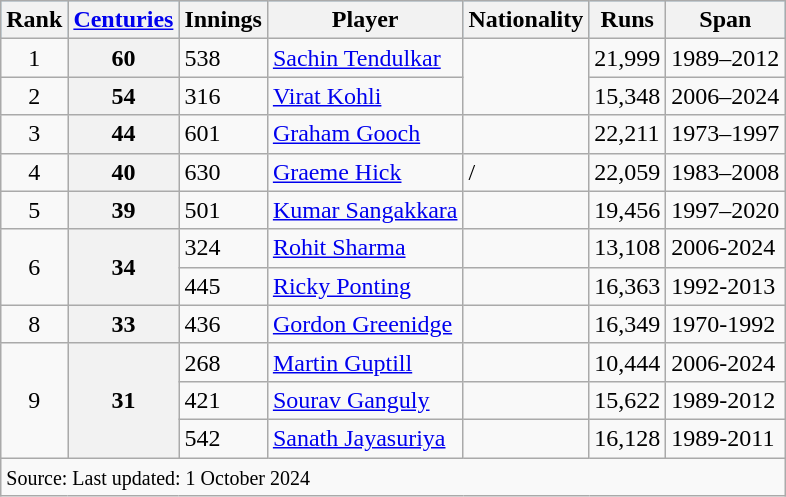<table class="wikitable sortable">
<tr bgcolor=#87cefa>
<th>Rank</th>
<th><a href='#'>Centuries</a></th>
<th>Innings</th>
<th>Player</th>
<th>Nationality</th>
<th>Runs</th>
<th>Span</th>
</tr>
<tr>
<td align=center>1</td>
<th>60</th>
<td>538</td>
<td><a href='#'>Sachin Tendulkar</a></td>
<td rowspan=2></td>
<td>21,999</td>
<td>1989–2012</td>
</tr>
<tr>
<td align=center>2</td>
<th>54</th>
<td>316</td>
<td><a href='#'>Virat Kohli</a></td>
<td>15,348</td>
<td>2006–2024</td>
</tr>
<tr>
<td align=center>3</td>
<th>44</th>
<td>601</td>
<td><a href='#'>Graham Gooch</a></td>
<td></td>
<td>22,211</td>
<td>1973–1997</td>
</tr>
<tr>
<td align=center>4</td>
<th>40</th>
<td>630</td>
<td><a href='#'>Graeme Hick</a></td>
<td> / </td>
<td>22,059</td>
<td>1983–2008</td>
</tr>
<tr>
<td align=center>5</td>
<th>39</th>
<td>501</td>
<td><a href='#'>Kumar Sangakkara</a></td>
<td></td>
<td>19,456</td>
<td>1997–2020</td>
</tr>
<tr>
<td align=center rowspan=2>6</td>
<th rowspan=2>34</th>
<td>324</td>
<td><a href='#'>Rohit Sharma</a></td>
<td></td>
<td>13,108</td>
<td>2006-2024</td>
</tr>
<tr>
<td>445</td>
<td><a href='#'>Ricky Ponting</a></td>
<td></td>
<td>16,363</td>
<td>1992-2013</td>
</tr>
<tr>
<td align=center>8</td>
<th>33</th>
<td>436</td>
<td><a href='#'>Gordon Greenidge</a></td>
<td></td>
<td>16,349</td>
<td>1970-1992</td>
</tr>
<tr>
<td align=center rowspan=3>9</td>
<th rowspan="3">31</th>
<td>268</td>
<td><a href='#'>Martin Guptill</a></td>
<td></td>
<td>10,444</td>
<td>2006-2024</td>
</tr>
<tr>
<td>421</td>
<td><a href='#'>Sourav Ganguly</a></td>
<td></td>
<td>15,622</td>
<td>1989-2012</td>
</tr>
<tr>
<td>542</td>
<td><a href='#'>Sanath Jayasuriya</a></td>
<td></td>
<td>16,128</td>
<td>1989-2011</td>
</tr>
<tr>
<td colspan="7"><small>Source:  Last updated: 1 October 2024</small></td>
</tr>
</table>
